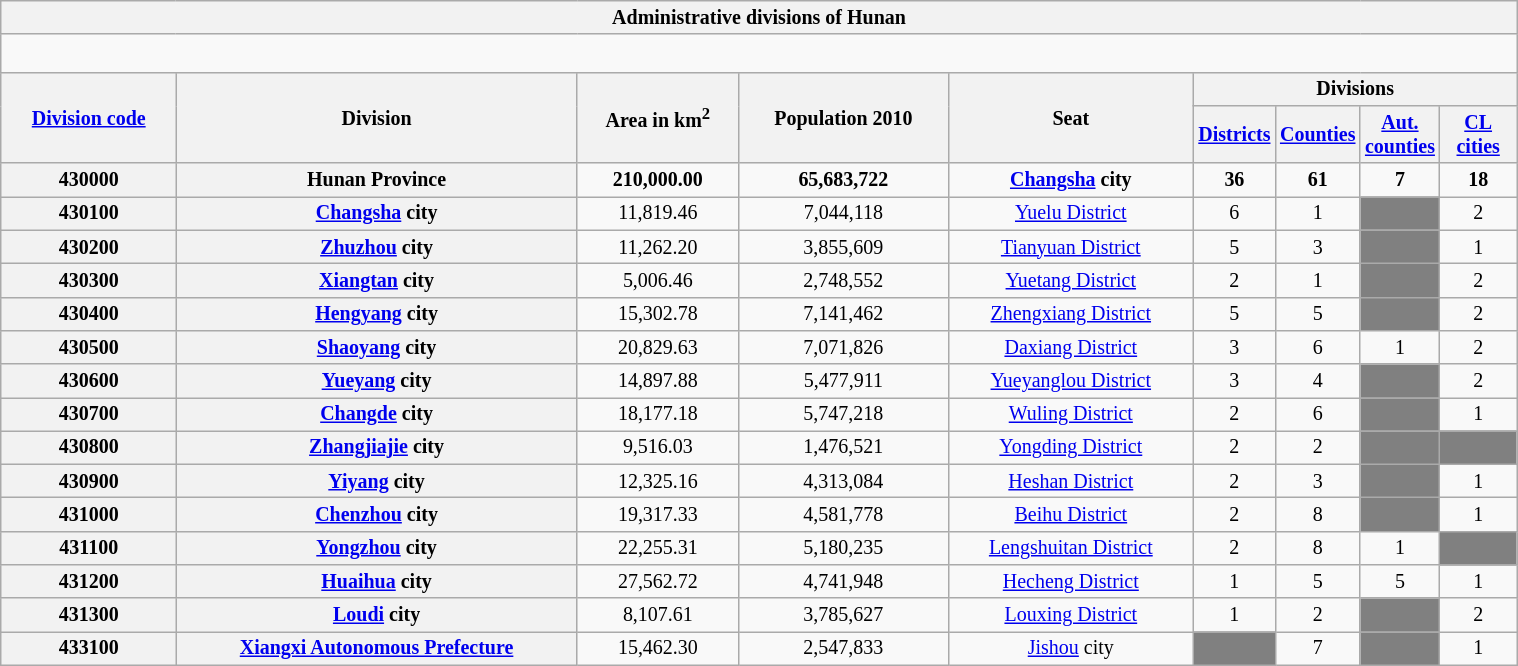<table class="wikitable" style="margin:1em auto 1em auto; width:80%; font-size:smaller; text-align:center">
<tr>
<th colspan="9">Administrative divisions of Hunan</th>
</tr>
<tr>
<td colspan="9" style="font-size:larger"><div><br>















</div></td>
</tr>
<tr>
<th ! scope="col" rowspan="2"><a href='#'>Division code</a></th>
<th ! scope="col" rowspan="2">Division</th>
<th ! scope="col" rowspan="2">Area in km<sup>2</sup></th>
<th ! scope="col" rowspan="2">Population 2010</th>
<th ! scope="col" rowspan="2">Seat</th>
<th ! scope="col" colspan="4">Divisions</th>
</tr>
<tr>
<th ! scope="col" width="45"><a href='#'>Districts</a></th>
<th ! scope="col" width="45"><a href='#'>Counties</a></th>
<th ! scope="col" width="45"><a href='#'>Aut. counties</a></th>
<th ! scope="col" width="45"><a href='#'>CL cities</a></th>
</tr>
<tr style="font-weight: bold">
<th>430000</th>
<th>Hunan Province</th>
<td>210,000.00</td>
<td>65,683,722</td>
<td><a href='#'>Changsha</a> city</td>
<td>36</td>
<td>61</td>
<td>7</td>
<td>18</td>
</tr>
<tr>
<th>430100</th>
<th><a href='#'>Changsha</a> city</th>
<td>11,819.46</td>
<td>7,044,118</td>
<td><a href='#'>Yuelu District</a></td>
<td>6</td>
<td>1</td>
<td bgcolor="grey"></td>
<td>2</td>
</tr>
<tr>
<th>430200</th>
<th><a href='#'>Zhuzhou</a> city</th>
<td>11,262.20</td>
<td>3,855,609</td>
<td><a href='#'>Tianyuan District</a></td>
<td>5</td>
<td>3</td>
<td bgcolor="grey"></td>
<td>1</td>
</tr>
<tr>
<th>430300</th>
<th><a href='#'>Xiangtan</a> city</th>
<td>5,006.46</td>
<td>2,748,552</td>
<td><a href='#'>Yuetang District</a></td>
<td>2</td>
<td>1</td>
<td bgcolor="grey"></td>
<td>2</td>
</tr>
<tr>
<th>430400</th>
<th><a href='#'>Hengyang</a> city</th>
<td>15,302.78</td>
<td>7,141,462</td>
<td><a href='#'>Zhengxiang District</a></td>
<td>5</td>
<td>5</td>
<td bgcolor="grey"></td>
<td>2</td>
</tr>
<tr>
<th>430500</th>
<th><a href='#'>Shaoyang</a> city</th>
<td>20,829.63</td>
<td>7,071,826</td>
<td><a href='#'>Daxiang District</a></td>
<td>3</td>
<td>6</td>
<td>1</td>
<td>2</td>
</tr>
<tr>
<th>430600</th>
<th><a href='#'>Yueyang</a> city</th>
<td>14,897.88</td>
<td>5,477,911</td>
<td><a href='#'>Yueyanglou District</a></td>
<td>3</td>
<td>4</td>
<td bgcolor="grey"></td>
<td>2</td>
</tr>
<tr>
<th>430700</th>
<th><a href='#'>Changde</a> city</th>
<td>18,177.18</td>
<td>5,747,218</td>
<td><a href='#'>Wuling District</a></td>
<td>2</td>
<td>6</td>
<td bgcolor="grey"></td>
<td>1</td>
</tr>
<tr>
<th>430800</th>
<th><a href='#'>Zhangjiajie</a> city</th>
<td>9,516.03</td>
<td>1,476,521</td>
<td><a href='#'>Yongding District</a></td>
<td>2</td>
<td>2</td>
<td bgcolor="grey"></td>
<td bgcolor="grey"></td>
</tr>
<tr>
<th>430900</th>
<th><a href='#'>Yiyang</a> city</th>
<td>12,325.16</td>
<td>4,313,084</td>
<td><a href='#'>Heshan District</a></td>
<td>2</td>
<td>3</td>
<td bgcolor="grey"></td>
<td>1</td>
</tr>
<tr>
<th>431000</th>
<th><a href='#'>Chenzhou</a> city</th>
<td>19,317.33</td>
<td>4,581,778</td>
<td><a href='#'>Beihu District</a></td>
<td>2</td>
<td>8</td>
<td bgcolor="grey"></td>
<td>1</td>
</tr>
<tr>
<th>431100</th>
<th><a href='#'>Yongzhou</a> city</th>
<td>22,255.31</td>
<td>5,180,235</td>
<td><a href='#'>Lengshuitan District</a></td>
<td>2</td>
<td>8</td>
<td>1</td>
<td bgcolor="grey"></td>
</tr>
<tr>
<th>431200</th>
<th><a href='#'>Huaihua</a> city</th>
<td>27,562.72</td>
<td>4,741,948</td>
<td><a href='#'>Hecheng District</a></td>
<td>1</td>
<td>5</td>
<td>5</td>
<td>1</td>
</tr>
<tr>
<th>431300</th>
<th><a href='#'>Loudi</a> city</th>
<td>8,107.61</td>
<td>3,785,627</td>
<td><a href='#'>Louxing District</a></td>
<td>1</td>
<td>2</td>
<td bgcolor="grey"></td>
<td>2</td>
</tr>
<tr>
<th>433100</th>
<th><a href='#'>Xiangxi Autonomous Prefecture</a></th>
<td>15,462.30</td>
<td>2,547,833</td>
<td><a href='#'>Jishou</a> city</td>
<td bgcolor="grey"></td>
<td>7</td>
<td bgcolor="grey"></td>
<td>1</td>
</tr>
</table>
